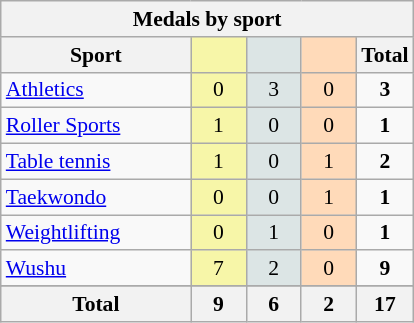<table class="wikitable" style="font-size:90%; text-align:center;">
<tr>
<th colspan=5>Medals by sport</th>
</tr>
<tr>
<th width=120>Sport</th>
<th scope="col" width=30 style="background:#F7F6A8;"></th>
<th scope="col" width=30 style="background:#DCE5E5;"></th>
<th scope="col" width=30 style="background:#FFDAB9;"></th>
<th width=30>Total</th>
</tr>
<tr>
<td align=left><a href='#'>Athletics</a></td>
<td style="background:#F7F6A8;">0</td>
<td style="background:#DCE5E5;">3</td>
<td style="background:#FFDAB9;">0</td>
<td><strong>3</strong></td>
</tr>
<tr>
<td align=left><a href='#'>Roller Sports</a></td>
<td style="background:#F7F6A8;">1</td>
<td style="background:#DCE5E5;">0</td>
<td style="background:#FFDAB9;">0</td>
<td><strong>1</strong></td>
</tr>
<tr>
<td align=left><a href='#'>Table tennis</a></td>
<td style="background:#F7F6A8;">1</td>
<td style="background:#DCE5E5;">0</td>
<td style="background:#FFDAB9;">1</td>
<td><strong>2</strong></td>
</tr>
<tr>
<td align=left><a href='#'>Taekwondo</a></td>
<td style="background:#F7F6A8;">0</td>
<td style="background:#DCE5E5;">0</td>
<td style="background:#FFDAB9;">1</td>
<td><strong>1</strong></td>
</tr>
<tr>
<td align=left><a href='#'>Weightlifting</a></td>
<td style="background:#F7F6A8;">0</td>
<td style="background:#DCE5E5;">1</td>
<td style="background:#FFDAB9;">0</td>
<td><strong>1</strong></td>
</tr>
<tr>
<td align=left><a href='#'>Wushu</a></td>
<td style="background:#F7F6A8;">7</td>
<td style="background:#DCE5E5;">2</td>
<td style="background:#FFDAB9;">0</td>
<td><strong>9</strong></td>
</tr>
<tr>
</tr>
<tr class="sortbottom">
<th>Total</th>
<th>9</th>
<th>6</th>
<th>2</th>
<th>17</th>
</tr>
</table>
